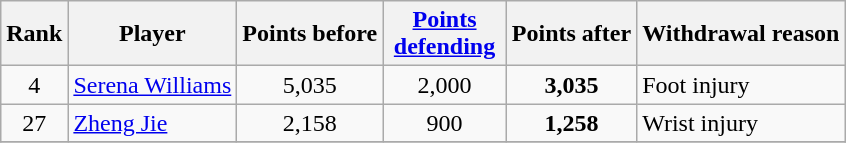<table class="wikitable sortable">
<tr>
<th>Rank</th>
<th>Player</th>
<th>Points before</th>
<th style="width:75px;"><a href='#'>Points defending</a></th>
<th>Points after</th>
<th>Withdrawal reason</th>
</tr>
<tr>
<td align=center>4</td>
<td> <a href='#'>Serena Williams</a></td>
<td align=center>5,035</td>
<td align=center>2,000</td>
<td align=center><strong>3,035</strong></td>
<td>Foot injury</td>
</tr>
<tr>
<td align=center>27</td>
<td> <a href='#'>Zheng Jie</a></td>
<td align=center>2,158</td>
<td align=center>900</td>
<td align=center><strong>1,258</strong></td>
<td>Wrist injury</td>
</tr>
<tr>
</tr>
</table>
